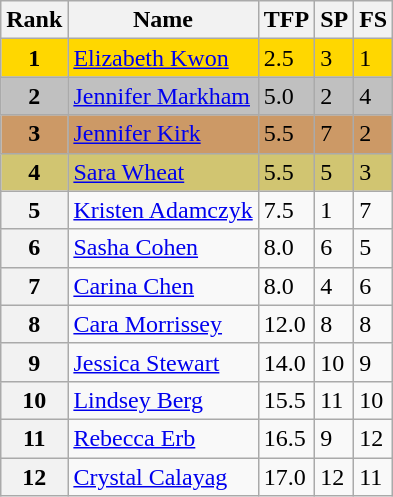<table class="wikitable sortable">
<tr>
<th>Rank</th>
<th>Name</th>
<th>TFP</th>
<th>SP</th>
<th>FS</th>
</tr>
<tr bgcolor="gold">
<td align="center"><strong>1</strong></td>
<td><a href='#'>Elizabeth Kwon</a></td>
<td>2.5</td>
<td>3</td>
<td>1</td>
</tr>
<tr bgcolor="silver">
<td align="center"><strong>2</strong></td>
<td><a href='#'>Jennifer Markham</a></td>
<td>5.0</td>
<td>2</td>
<td>4</td>
</tr>
<tr bgcolor="cc9966">
<td align="center"><strong>3</strong></td>
<td><a href='#'>Jennifer Kirk</a></td>
<td>5.5</td>
<td>7</td>
<td>2</td>
</tr>
<tr bgcolor="#d1c571">
<td align="center"><strong>4</strong></td>
<td><a href='#'>Sara Wheat</a></td>
<td>5.5</td>
<td>5</td>
<td>3</td>
</tr>
<tr>
<th>5</th>
<td><a href='#'>Kristen Adamczyk</a></td>
<td>7.5</td>
<td>1</td>
<td>7</td>
</tr>
<tr>
<th>6</th>
<td><a href='#'>Sasha Cohen</a></td>
<td>8.0</td>
<td>6</td>
<td>5</td>
</tr>
<tr>
<th>7</th>
<td><a href='#'>Carina Chen</a></td>
<td>8.0</td>
<td>4</td>
<td>6</td>
</tr>
<tr>
<th>8</th>
<td><a href='#'>Cara Morrissey</a></td>
<td>12.0</td>
<td>8</td>
<td>8</td>
</tr>
<tr>
<th>9</th>
<td><a href='#'>Jessica Stewart</a></td>
<td>14.0</td>
<td>10</td>
<td>9</td>
</tr>
<tr>
<th>10</th>
<td><a href='#'>Lindsey Berg</a></td>
<td>15.5</td>
<td>11</td>
<td>10</td>
</tr>
<tr>
<th>11</th>
<td><a href='#'>Rebecca Erb</a></td>
<td>16.5</td>
<td>9</td>
<td>12</td>
</tr>
<tr>
<th>12</th>
<td><a href='#'>Crystal Calayag</a></td>
<td>17.0</td>
<td>12</td>
<td>11</td>
</tr>
</table>
